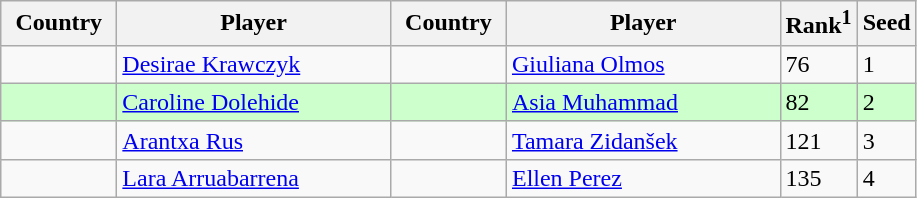<table class="sortable wikitable">
<tr>
<th width="70">Country</th>
<th width="175">Player</th>
<th width="70">Country</th>
<th width="175">Player</th>
<th>Rank<sup>1</sup></th>
<th>Seed</th>
</tr>
<tr>
<td></td>
<td><a href='#'>Desirae Krawczyk</a></td>
<td></td>
<td><a href='#'>Giuliana Olmos</a></td>
<td>76</td>
<td>1</td>
</tr>
<tr style="background:#cfc;">
<td></td>
<td><a href='#'>Caroline Dolehide</a></td>
<td></td>
<td><a href='#'>Asia Muhammad</a></td>
<td>82</td>
<td>2</td>
</tr>
<tr>
<td></td>
<td><a href='#'>Arantxa Rus</a></td>
<td></td>
<td><a href='#'>Tamara Zidanšek</a></td>
<td>121</td>
<td>3</td>
</tr>
<tr>
<td></td>
<td><a href='#'>Lara Arruabarrena</a></td>
<td></td>
<td><a href='#'>Ellen Perez</a></td>
<td>135</td>
<td>4</td>
</tr>
</table>
